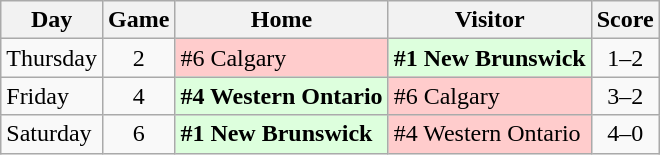<table class="wikitable">
<tr>
<th>Day</th>
<th>Game</th>
<th>Home</th>
<th>Visitor</th>
<th>Score</th>
</tr>
<tr>
<td>Thursday</td>
<td style="text-align:center">2</td>
<td style="background:#ffcccc">#6 Calgary</td>
<td style="background:#ddffdd"><strong>#1 New Brunswick</strong></td>
<td style="text-align:center">1–2</td>
</tr>
<tr>
<td>Friday</td>
<td style="text-align:center">4</td>
<td style="background:#ddffdd"><strong>#4 Western Ontario</strong></td>
<td style="background:#ffcccc">#6 Calgary</td>
<td style="text-align:center">3–2</td>
</tr>
<tr>
<td>Saturday</td>
<td style="text-align:center">6</td>
<td style="background:#ddffdd"><strong>#1 New Brunswick</strong></td>
<td style="background:#ffcccc">#4 Western Ontario</td>
<td style="text-align:center">4–0</td>
</tr>
</table>
